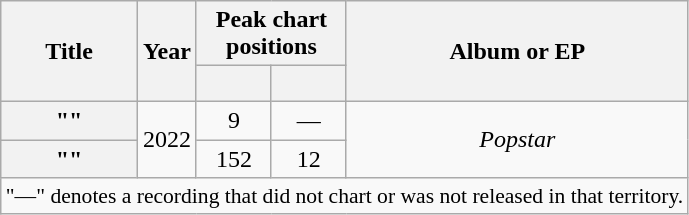<table class="wikitable plainrowheaders" style="text-align:center;">
<tr>
<th scope="col" rowspan="2">Title</th>
<th scope="col" rowspan="2" style="width:1em;">Year</th>
<th colspan="2">Peak chart positions</th>
<th scope="col" rowspan="2">Album or EP</th>
</tr>
<tr>
<th scope="col" style="width:3em;font-size:90%;"><a href='#'></a><br></th>
<th scope="col" style="width:3em;font-size:90%;"><a href='#'></a><br></th>
</tr>
<tr>
<th scope="row">""</th>
<td rowspan="2">2022</td>
<td>9</td>
<td>—</td>
<td rowspan="2"><em>Popstar</em></td>
</tr>
<tr>
<th scope="row">""</th>
<td>152</td>
<td>12</td>
</tr>
<tr>
<td colspan="5" style="font-size:90%">"—" denotes a recording that did not chart or was not released in that territory.</td>
</tr>
</table>
